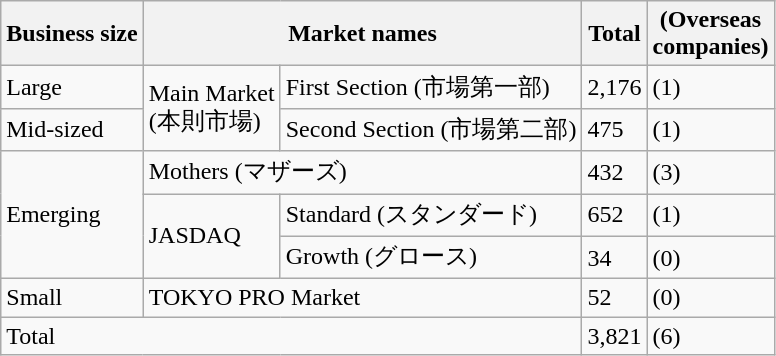<table class="wikitable">
<tr>
<th>Business size</th>
<th colspan="2">Market names</th>
<th>Total</th>
<th>(Overseas<br>companies)</th>
</tr>
<tr>
<td>Large</td>
<td rowspan="2">Main Market<br>(本則市場)</td>
<td>First Section (市場第一部)</td>
<td>2,176</td>
<td>(1)</td>
</tr>
<tr>
<td>Mid-sized</td>
<td>Second Section (市場第二部)</td>
<td>475</td>
<td>(1)</td>
</tr>
<tr>
<td rowspan="3">Emerging</td>
<td colspan="2">Mothers (マザーズ)</td>
<td>432</td>
<td>(3)</td>
</tr>
<tr>
<td rowspan="2">JASDAQ</td>
<td>Standard (スタンダード)</td>
<td>652</td>
<td>(1)</td>
</tr>
<tr>
<td>Growth (グロース)</td>
<td>34</td>
<td>(0)</td>
</tr>
<tr>
<td>Small</td>
<td colspan="2">TOKYO PRO Market</td>
<td>52</td>
<td>(0)</td>
</tr>
<tr>
<td colspan="3">Total</td>
<td>3,821</td>
<td>(6)</td>
</tr>
</table>
